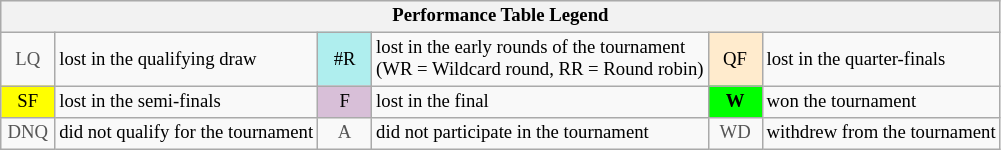<table class="wikitable" style="font-size:78%;">
<tr bgcolor="#efefef">
<th colspan="6">Performance Table Legend</th>
</tr>
<tr>
<td align="center" style="color:#555555;" width="30">LQ</td>
<td>lost in the qualifying draw</td>
<td align="center" style="background:#afeeee;">#R</td>
<td>lost in the early rounds of the tournament<br>(WR = Wildcard round, RR = Round robin)</td>
<td align="center" style="background:#ffebcd;">QF</td>
<td>lost in the quarter-finals</td>
</tr>
<tr>
<td align="center" style="background:yellow;">SF</td>
<td>lost in the semi-finals</td>
<td align="center" style="background:#D8BFD8;">F</td>
<td>lost in the final</td>
<td align="center" style="background:#00ff00;"><strong>W</strong></td>
<td>won the tournament</td>
</tr>
<tr>
<td align="center" style="color:#555555;" width="30">DNQ</td>
<td>did not qualify for the tournament</td>
<td align="center" style="color:#555555;" width="30">A</td>
<td>did not participate in the tournament</td>
<td align="center" style="color:#555555;" width="30">WD</td>
<td>withdrew from the tournament</td>
</tr>
</table>
